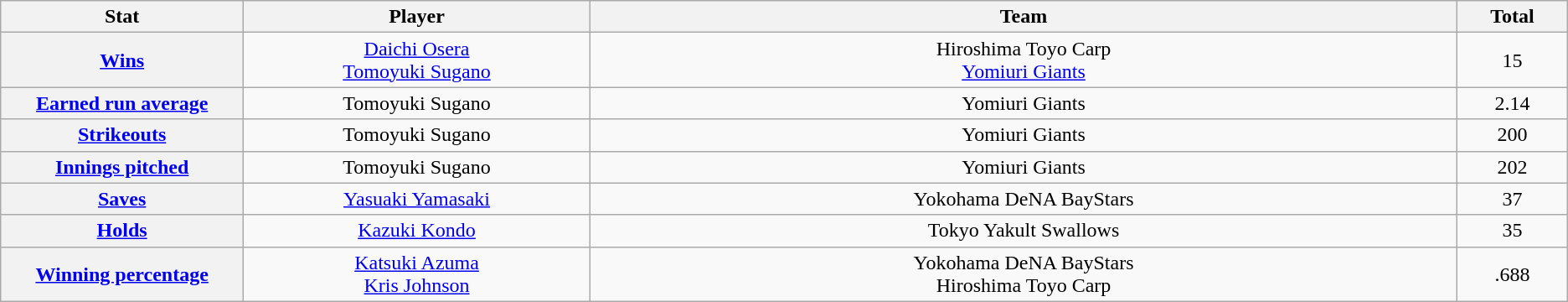<table class="wikitable" style="text-align:center;">
<tr>
<th scope="col" style="width:7%;">Stat</th>
<th scope="col" style="width:10%;">Player</th>
<th scope="col" style="width:25%;">Team</th>
<th scope="col" style="width:3%;">Total</th>
</tr>
<tr>
<th scope="row" style="text-align:center;"><a href='#'>Wins</a></th>
<td><a href='#'>Daichi Osera</a><br><a href='#'>Tomoyuki Sugano</a></td>
<td>Hiroshima Toyo Carp<br><a href='#'>Yomiuri Giants</a></td>
<td>15</td>
</tr>
<tr>
<th scope="row" style="text-align:center;"><a href='#'>Earned run average</a></th>
<td>Tomoyuki Sugano</td>
<td>Yomiuri Giants</td>
<td>2.14</td>
</tr>
<tr>
<th scope="row" style="text-align:center;"><a href='#'>Strikeouts</a></th>
<td>Tomoyuki Sugano</td>
<td>Yomiuri Giants</td>
<td>200</td>
</tr>
<tr>
<th scope="row" style="text-align:center;"><a href='#'>Innings pitched</a></th>
<td>Tomoyuki Sugano</td>
<td>Yomiuri Giants</td>
<td>202</td>
</tr>
<tr>
<th scope="row" style="text-align:center;"><a href='#'>Saves</a></th>
<td><a href='#'>Yasuaki Yamasaki</a></td>
<td>Yokohama DeNA BayStars</td>
<td>37</td>
</tr>
<tr>
<th scope="row" style="text-align:center;"><a href='#'>Holds</a></th>
<td><a href='#'>Kazuki Kondo</a></td>
<td>Tokyo Yakult Swallows</td>
<td>35</td>
</tr>
<tr>
<th scope="row" style="text-align:center;"><a href='#'>Winning percentage</a></th>
<td><a href='#'>Katsuki Azuma</a><br><a href='#'>Kris Johnson</a></td>
<td>Yokohama DeNA BayStars<br>Hiroshima Toyo Carp</td>
<td>.688</td>
</tr>
</table>
